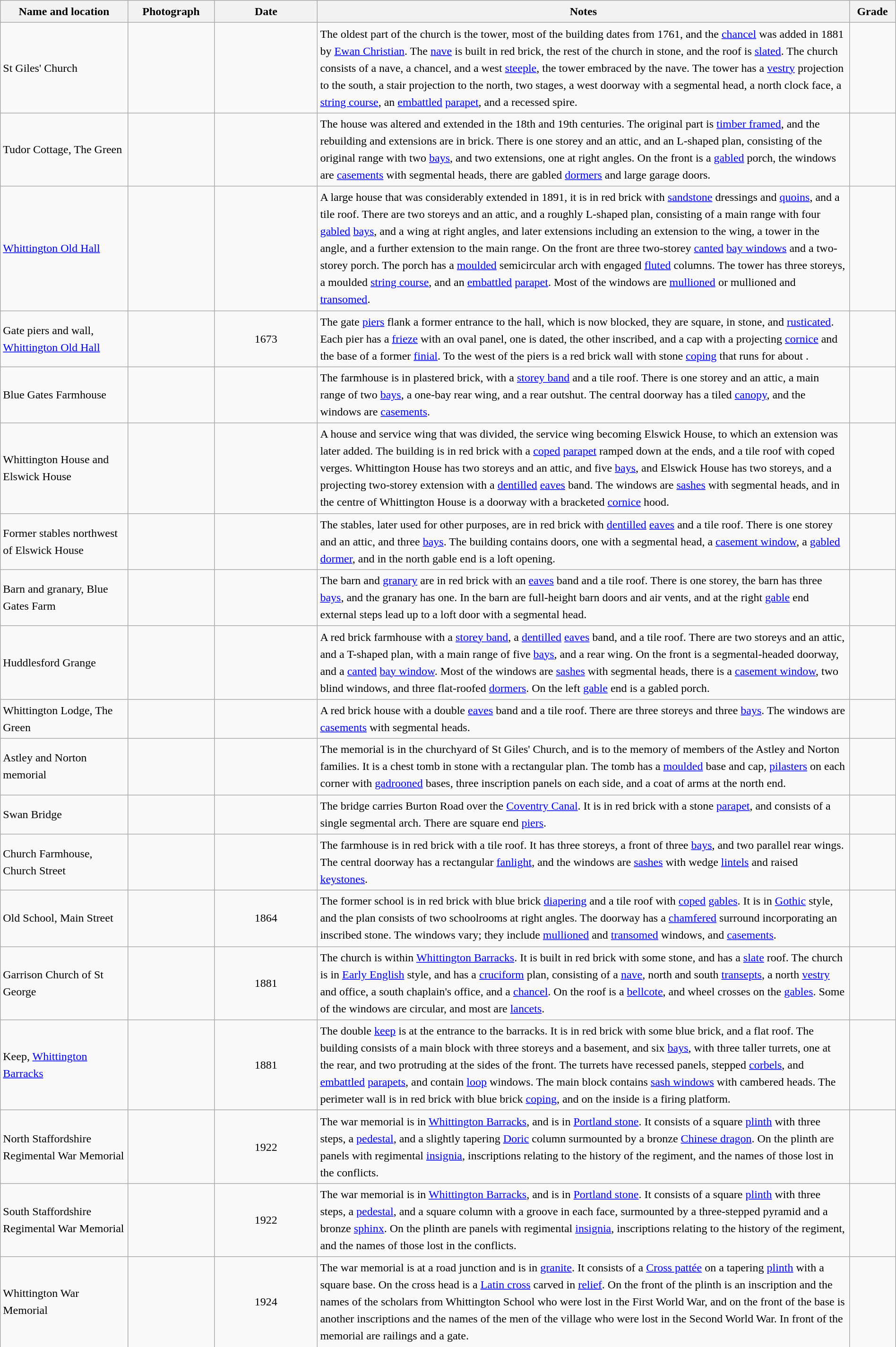<table class="wikitable sortable plainrowheaders" style="width:100%; border:0; text-align:left; line-height:150%;">
<tr>
<th scope="col"  style="width:150px">Name and location</th>
<th scope="col"  style="width:100px" class="unsortable">Photograph</th>
<th scope="col"  style="width:120px">Date</th>
<th scope="col"  style="width:650px" class="unsortable">Notes</th>
<th scope="col"  style="width:50px">Grade</th>
</tr>
<tr>
<td>St Giles' Church<br><small></small></td>
<td></td>
<td align="center"></td>
<td>The oldest part of the church is the tower, most of the building dates from 1761, and the <a href='#'>chancel</a> was added in 1881 by <a href='#'>Ewan Christian</a>.  The <a href='#'>nave</a> is built in red brick, the rest of the church in stone, and the roof is <a href='#'>slated</a>.  The church consists of a nave, a chancel, and a west <a href='#'>steeple</a>, the tower embraced by the nave.  The tower has a <a href='#'>vestry</a> projection to the south, a stair projection to the north, two stages, a west doorway with a segmental head, a north clock face, a <a href='#'>string course</a>, an <a href='#'>embattled</a> <a href='#'>parapet</a>, and a recessed spire.</td>
<td align="center" ></td>
</tr>
<tr>
<td>Tudor Cottage, The Green<br><small></small></td>
<td></td>
<td align="center"></td>
<td>The house was altered and extended in the 18th and 19th centuries.  The original part is <a href='#'>timber framed</a>, and the rebuilding and extensions are in brick. There is one storey and an attic, and an L-shaped plan, consisting of the original range with two <a href='#'>bays</a>, and two extensions, one at right angles.  On the front is a <a href='#'>gabled</a> porch, the windows are <a href='#'>casements</a> with segmental heads, there are gabled <a href='#'>dormers</a> and large garage doors.</td>
<td align="center" ></td>
</tr>
<tr>
<td><a href='#'>Whittington Old Hall</a><br><small></small></td>
<td></td>
<td align="center"></td>
<td>A large house that was considerably extended in 1891, it is in red brick with <a href='#'>sandstone</a> dressings and <a href='#'>quoins</a>, and a tile roof.  There are two storeys and an attic, and a roughly L-shaped plan, consisting of a main range with four <a href='#'>gabled</a> <a href='#'>bays</a>, and a wing at right angles, and later extensions including an extension to the wing, a tower in the angle, and a further extension to the main range.  On the front are three two-storey <a href='#'>canted</a> <a href='#'>bay windows</a> and a two-storey porch.  The porch has a <a href='#'>moulded</a> semicircular arch with engaged <a href='#'>fluted</a> columns.  The tower has three storeys, a moulded <a href='#'>string course</a>, and an <a href='#'>embattled</a> <a href='#'>parapet</a>.  Most of the windows are <a href='#'>mullioned</a> or mullioned and <a href='#'>transomed</a>.</td>
<td align="center" ></td>
</tr>
<tr>
<td>Gate piers and wall, <a href='#'>Whittington Old Hall</a><br><small></small></td>
<td></td>
<td align="center">1673</td>
<td>The gate <a href='#'>piers</a> flank a former entrance to the hall, which is now blocked, they are square, in stone, and <a href='#'>rusticated</a>.  Each pier has a <a href='#'>frieze</a> with an oval panel, one is dated, the other inscribed, and a cap with a projecting <a href='#'>cornice</a> and the base of a former <a href='#'>finial</a>.  To the west of the piers is a red brick wall with stone <a href='#'>coping</a> that runs for about .</td>
<td align="center" ></td>
</tr>
<tr>
<td>Blue Gates Farmhouse<br><small></small></td>
<td></td>
<td align="center"></td>
<td>The farmhouse is in plastered brick, with a <a href='#'>storey band</a> and a tile roof.  There is one storey and an attic, a main range of two <a href='#'>bays</a>, a one-bay rear wing, and a rear outshut.  The central doorway has a tiled <a href='#'>canopy</a>, and the windows are <a href='#'>casements</a>.</td>
<td align="center" ></td>
</tr>
<tr>
<td>Whittington House and Elswick House<br><small></small></td>
<td></td>
<td align="center"></td>
<td>A house and service wing that was divided, the service wing becoming Elswick House, to which an extension was later added.  The building is in red brick with a <a href='#'>coped</a> <a href='#'>parapet</a> ramped down at the ends, and a tile roof with coped verges.  Whittington House has two storeys and an attic, and five <a href='#'>bays</a>, and Elswick House has two storeys, and a projecting two-storey extension with a <a href='#'>dentilled</a> <a href='#'>eaves</a> band.  The windows are <a href='#'>sashes</a> with segmental heads, and in the centre of Whittington House is a doorway with a bracketed <a href='#'>cornice</a> hood.</td>
<td align="center" ></td>
</tr>
<tr>
<td>Former stables northwest of Elswick House<br><small></small></td>
<td></td>
<td align="center"></td>
<td>The stables, later used for other purposes, are in red brick with <a href='#'>dentilled</a> <a href='#'>eaves</a> and a tile roof.  There is one storey and an attic, and three <a href='#'>bays</a>.  The building contains doors, one with a segmental head, a <a href='#'>casement window</a>, a <a href='#'>gabled</a> <a href='#'>dormer</a>, and in the north gable end is a loft opening.</td>
<td align="center" ></td>
</tr>
<tr>
<td>Barn and granary, Blue Gates Farm<br><small></small></td>
<td></td>
<td align="center"></td>
<td>The barn and <a href='#'>granary</a> are in red brick with an <a href='#'>eaves</a> band and a tile roof.  There is one storey, the barn has three <a href='#'>bays</a>, and the granary has one.  In the barn are full-height barn doors and air vents, and at the right <a href='#'>gable</a> end external steps lead up to a loft door with a segmental head.</td>
<td align="center" ></td>
</tr>
<tr>
<td>Huddlesford Grange<br><small></small></td>
<td></td>
<td align="center"></td>
<td>A red brick farmhouse with a <a href='#'>storey band</a>, a <a href='#'>dentilled</a> <a href='#'>eaves</a> band, and a tile roof.  There are two storeys and an attic, and a T-shaped plan, with a main range of five <a href='#'>bays</a>, and a rear wing.  On the front is a segmental-headed doorway, and a <a href='#'>canted</a> <a href='#'>bay window</a>.  Most of the windows are <a href='#'>sashes</a> with segmental heads, there is a <a href='#'>casement window</a>, two blind windows, and three flat-roofed <a href='#'>dormers</a>.  On the left <a href='#'>gable</a> end is a gabled porch.</td>
<td align="center" ></td>
</tr>
<tr>
<td>Whittington Lodge, The Green<br><small></small></td>
<td></td>
<td align="center"></td>
<td>A red brick house with a double <a href='#'>eaves</a> band and a tile roof.  There are three storeys and three <a href='#'>bays</a>.  The windows are <a href='#'>casements</a> with segmental heads.</td>
<td align="center" ></td>
</tr>
<tr>
<td>Astley and Norton memorial<br><small></small></td>
<td></td>
<td align="center"></td>
<td>The memorial is in the churchyard of St Giles' Church, and is to the memory of members of the Astley and Norton families.  It is a chest tomb in stone with a rectangular plan.  The tomb has a <a href='#'>moulded</a> base and cap, <a href='#'>pilasters</a> on each corner with <a href='#'>gadrooned</a> bases, three inscription panels on each side, and a coat of arms at the north end.</td>
<td align="center" ></td>
</tr>
<tr>
<td>Swan Bridge<br><small></small></td>
<td></td>
<td align="center"></td>
<td>The bridge carries Burton Road over the <a href='#'>Coventry Canal</a>.  It is in red brick with a stone <a href='#'>parapet</a>, and consists of a single segmental arch.  There are square end <a href='#'>piers</a>.</td>
<td align="center" ></td>
</tr>
<tr>
<td>Church Farmhouse,<br>Church Street<br><small></small></td>
<td></td>
<td align="center"></td>
<td>The farmhouse is in red brick with a tile roof.  It has three storeys, a front of three <a href='#'>bays</a>, and two parallel rear wings.  The central doorway has a rectangular <a href='#'>fanlight</a>, and the windows are <a href='#'>sashes</a> with wedge <a href='#'>lintels</a> and raised <a href='#'>keystones</a>.</td>
<td align="center" ></td>
</tr>
<tr>
<td>Old School, Main Street<br><small></small></td>
<td></td>
<td align="center">1864</td>
<td>The former school is in red brick with blue brick <a href='#'>diapering</a> and a tile roof with <a href='#'>coped</a> <a href='#'>gables</a>.  It is in <a href='#'>Gothic</a> style, and the plan consists of two schoolrooms at right angles.  The doorway has a <a href='#'>chamfered</a> surround incorporating an inscribed stone.  The windows vary; they include <a href='#'>mullioned</a> and <a href='#'>transomed</a> windows, and <a href='#'>casements</a>.</td>
<td align="center" ></td>
</tr>
<tr>
<td>Garrison Church of St George<br><small></small></td>
<td></td>
<td align="center">1881</td>
<td>The church is within <a href='#'>Whittington Barracks</a>.  It is built in red brick with some stone, and has a <a href='#'>slate</a> roof.  The church is in <a href='#'>Early English</a> style, and has a <a href='#'>cruciform</a> plan, consisting of a <a href='#'>nave</a>, north and south <a href='#'>transepts</a>, a north <a href='#'>vestry</a> and office, a south chaplain's office, and a <a href='#'>chancel</a>.  On the roof is a <a href='#'>bellcote</a>, and wheel crosses on the <a href='#'>gables</a>.  Some of the windows are circular, and most are <a href='#'>lancets</a>.</td>
<td align="center" ></td>
</tr>
<tr>
<td>Keep, <a href='#'>Whittington Barracks</a><br><small></small></td>
<td></td>
<td align="center">1881</td>
<td>The double <a href='#'>keep</a> is at the entrance to the barracks.  It is in red brick with some blue brick, and a flat roof.  The building consists of a main block with three storeys and a basement, and six <a href='#'>bays</a>, with three taller turrets, one at the rear, and two protruding at the sides of the front.  The turrets have recessed panels, stepped <a href='#'>corbels</a>, and <a href='#'>embattled</a> <a href='#'>parapets</a>, and contain <a href='#'>loop</a> windows. The main block contains <a href='#'>sash windows</a> with cambered heads.  The perimeter wall is in red brick with blue brick <a href='#'>coping</a>, and on the inside is a firing platform.</td>
<td align="center" ></td>
</tr>
<tr>
<td>North Staffordshire Regimental War Memorial<br><small></small></td>
<td></td>
<td align="center">1922</td>
<td>The war memorial is in <a href='#'>Whittington Barracks</a>, and is in <a href='#'>Portland stone</a>.  It consists of a square <a href='#'>plinth</a> with three steps, a <a href='#'>pedestal</a>, and a slightly tapering <a href='#'>Doric</a> column surmounted by a bronze <a href='#'>Chinese dragon</a>.  On the plinth are panels with regimental <a href='#'>insignia</a>, inscriptions relating to the history of the regiment, and the names of those lost in the conflicts.</td>
<td align="center" ></td>
</tr>
<tr>
<td>South Staffordshire Regimental War Memorial<br><small></small></td>
<td></td>
<td align="center">1922</td>
<td>The war memorial is in <a href='#'>Whittington Barracks</a>, and is in <a href='#'>Portland stone</a>.  It consists of a square <a href='#'>plinth</a> with three steps, a <a href='#'>pedestal</a>, and a square column with a groove in each face, surmounted by a three-stepped pyramid and a bronze <a href='#'>sphinx</a>.  On the plinth are panels with regimental <a href='#'>insignia</a>, inscriptions relating to the history of the regiment, and the names of those lost in the conflicts.</td>
<td align="center" ></td>
</tr>
<tr>
<td>Whittington War Memorial<br><small></small></td>
<td></td>
<td align="center">1924</td>
<td>The war memorial is at a road junction and is in <a href='#'>granite</a>.  It consists of a <a href='#'>Cross pattée</a> on a tapering <a href='#'>plinth</a> with a square base.  On the cross head is a <a href='#'>Latin cross</a> carved in <a href='#'>relief</a>.  On the front of the plinth is an inscription and the names of the scholars from Whittington School who were lost in the First World War, and on the front of the base is another inscriptions and the names of the men of the village who were lost in the Second World War.  In front of the memorial are railings and a gate.</td>
<td align="center" ></td>
</tr>
<tr>
</tr>
</table>
